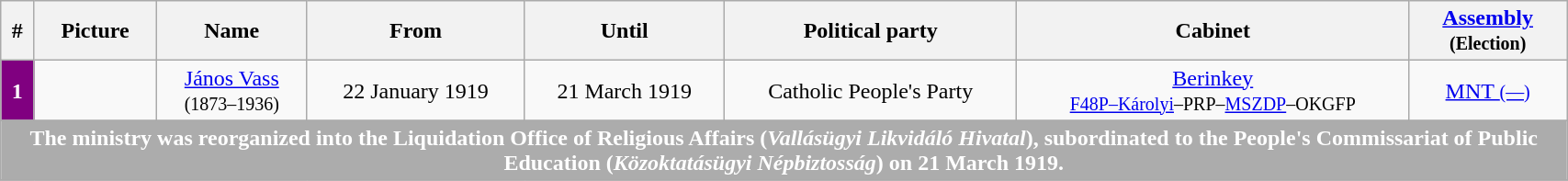<table width=90% class="wikitable" style="text-align:center">
<tr>
<th>#</th>
<th>Picture</th>
<th>Name</th>
<th>From</th>
<th>Until</th>
<th>Political party</th>
<th>Cabinet</th>
<th><a href='#'>Assembly</a><br><small>(Election)</small></th>
</tr>
<tr>
<th style="background-color:#800080; color:white">1</th>
<td></td>
<td><a href='#'>János Vass</a><br><small>(1873–1936)</small></td>
<td>22 January 1919</td>
<td>21 March 1919</td>
<td>Catholic People's Party</td>
<td><a href='#'>Berinkey</a><br><small><a href='#'>F48P–Károlyi</a>–PRP–<a href='#'>MSZDP</a>–OKGFP</small></td>
<td><a href='#'>MNT <small>(—)</small></a></td>
</tr>
<tr>
<th colspan="8" style="background-color:#ACACAC; color:white">The ministry was reorganized into the Liquidation Office of Religious Affairs (<em>Vallásügyi Likvidáló Hivatal</em>), subordinated to the People's Commissariat of Public Education (<em>Közoktatásügyi Népbiztosság</em>) on 21 March 1919.</th>
</tr>
<tr>
</tr>
</table>
